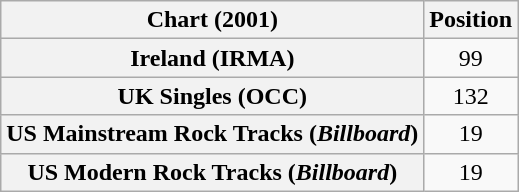<table class="wikitable sortable plainrowheaders" style="text-align:center">
<tr>
<th scope="col">Chart (2001)</th>
<th scope="col">Position</th>
</tr>
<tr>
<th scope="row">Ireland (IRMA)</th>
<td>99</td>
</tr>
<tr>
<th scope="row">UK Singles (OCC)</th>
<td>132</td>
</tr>
<tr>
<th scope="row">US Mainstream Rock Tracks (<em>Billboard</em>)</th>
<td>19</td>
</tr>
<tr>
<th scope="row">US Modern Rock Tracks (<em>Billboard</em>)</th>
<td>19</td>
</tr>
</table>
